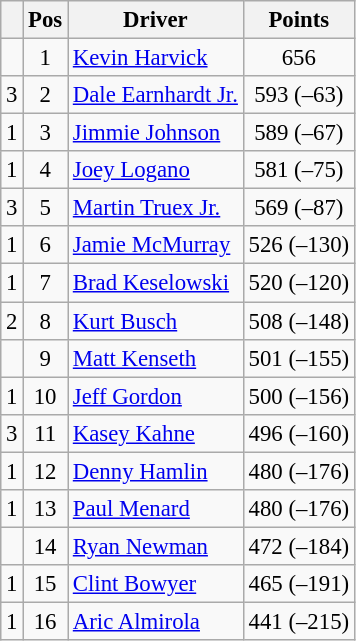<table class="wikitable" style="font-size: 95%;">
<tr>
<th></th>
<th>Pos</th>
<th>Driver</th>
<th>Points</th>
</tr>
<tr>
<td align="left"></td>
<td style="text-align:center;">1</td>
<td><a href='#'>Kevin Harvick</a></td>
<td style="text-align:center;">656</td>
</tr>
<tr>
<td align="left"> 3</td>
<td style="text-align:center;">2</td>
<td><a href='#'>Dale Earnhardt Jr.</a></td>
<td style="text-align:center;">593 (–63)</td>
</tr>
<tr>
<td align="left"> 1</td>
<td style="text-align:center;">3</td>
<td><a href='#'>Jimmie Johnson</a></td>
<td style="text-align:center;">589 (–67)</td>
</tr>
<tr>
<td align="left"> 1</td>
<td style="text-align:center;">4</td>
<td><a href='#'>Joey Logano</a></td>
<td style="text-align:center;">581 (–75)</td>
</tr>
<tr>
<td align="left"> 3</td>
<td style="text-align:center;">5</td>
<td><a href='#'>Martin Truex Jr.</a></td>
<td style="text-align:center;">569 (–87)</td>
</tr>
<tr>
<td align="left"> 1</td>
<td style="text-align:center;">6</td>
<td><a href='#'>Jamie McMurray</a></td>
<td style="text-align:center;">526 (–130)</td>
</tr>
<tr>
<td align="left"> 1</td>
<td style="text-align:center;">7</td>
<td><a href='#'>Brad Keselowski</a></td>
<td style="text-align:center;">520 (–120)</td>
</tr>
<tr>
<td align="left"> 2</td>
<td style="text-align:center;">8</td>
<td><a href='#'>Kurt Busch</a></td>
<td style="text-align:center;">508 (–148)</td>
</tr>
<tr>
<td align="left"></td>
<td style="text-align:center;">9</td>
<td><a href='#'>Matt Kenseth</a></td>
<td style="text-align:center;">501 (–155)</td>
</tr>
<tr>
<td align="left"> 1</td>
<td style="text-align:center;">10</td>
<td><a href='#'>Jeff Gordon</a></td>
<td style="text-align:center;">500 (–156)</td>
</tr>
<tr>
<td align="left"> 3</td>
<td style="text-align:center;">11</td>
<td><a href='#'>Kasey Kahne</a></td>
<td style="text-align:center;">496 (–160)</td>
</tr>
<tr>
<td align="left"> 1</td>
<td style="text-align:center;">12</td>
<td><a href='#'>Denny Hamlin</a></td>
<td style="text-align:center;">480 (–176)</td>
</tr>
<tr>
<td align="left"> 1</td>
<td style="text-align:center;">13</td>
<td><a href='#'>Paul Menard</a></td>
<td style="text-align:center;">480 (–176)</td>
</tr>
<tr>
<td align="left"></td>
<td style="text-align:center;">14</td>
<td><a href='#'>Ryan Newman</a></td>
<td style="text-align:center;">472 (–184)</td>
</tr>
<tr>
<td align="left"> 1</td>
<td style="text-align:center;">15</td>
<td><a href='#'>Clint Bowyer</a></td>
<td style="text-align:center;">465 (–191)</td>
</tr>
<tr>
<td align="left"> 1</td>
<td style="text-align:center;">16</td>
<td><a href='#'>Aric Almirola</a></td>
<td style="text-align:center;">441 (–215)</td>
</tr>
</table>
